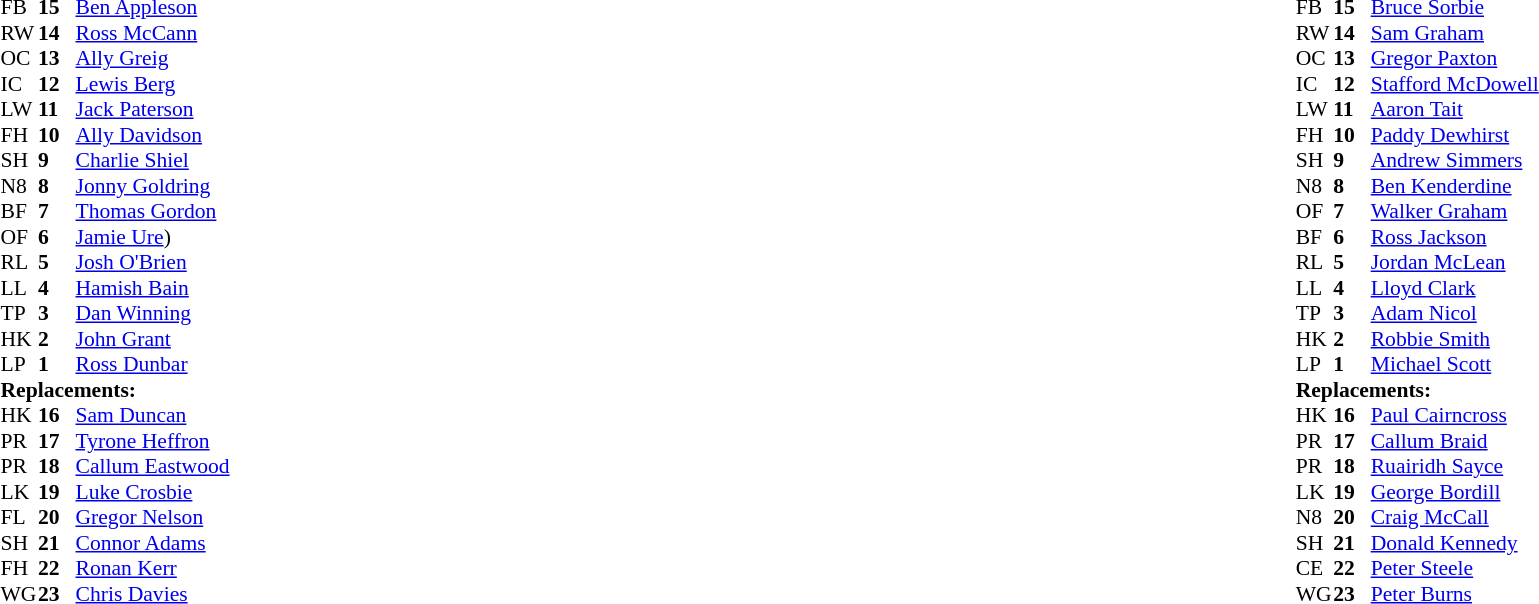<table style="width:100%">
<tr>
<td style="vertical-align:top; width:50%"><br><table style="font-size: 90%" cellspacing="0" cellpadding="0">
<tr>
<th width="25"></th>
<th width="25"></th>
</tr>
<tr>
<td>FB</td>
<td><strong>15</strong></td>
<td><a href='#'>Ben Appleson</a></td>
</tr>
<tr>
<td>RW</td>
<td><strong>14</strong></td>
<td><a href='#'>Ross McCann</a></td>
</tr>
<tr>
<td>OC</td>
<td><strong>13</strong></td>
<td><a href='#'>Ally Greig</a></td>
</tr>
<tr>
<td>IC</td>
<td><strong>12</strong></td>
<td><a href='#'>Lewis Berg</a></td>
</tr>
<tr>
<td>LW</td>
<td><strong>11</strong></td>
<td><a href='#'>Jack Paterson</a></td>
</tr>
<tr>
<td>FH</td>
<td><strong>10</strong></td>
<td><a href='#'>Ally Davidson</a></td>
</tr>
<tr>
<td>SH</td>
<td><strong>9</strong></td>
<td><a href='#'>Charlie Shiel</a></td>
</tr>
<tr>
<td>N8</td>
<td><strong>8</strong></td>
<td><a href='#'>Jonny Goldring</a></td>
</tr>
<tr>
<td>BF</td>
<td><strong>7</strong></td>
<td><a href='#'>Thomas Gordon</a></td>
</tr>
<tr>
<td>OF</td>
<td><strong>6</strong></td>
<td><a href='#'>Jamie Ure</a>)</td>
</tr>
<tr>
<td>RL</td>
<td><strong>5</strong></td>
<td><a href='#'>Josh O'Brien</a></td>
</tr>
<tr>
<td>LL</td>
<td><strong>4</strong></td>
<td><a href='#'>Hamish Bain</a></td>
</tr>
<tr>
<td>TP</td>
<td><strong>3</strong></td>
<td><a href='#'>Dan Winning</a></td>
</tr>
<tr>
<td>HK</td>
<td><strong>2</strong></td>
<td><a href='#'>John Grant</a></td>
</tr>
<tr>
<td>LP</td>
<td><strong>1</strong></td>
<td><a href='#'>Ross Dunbar</a></td>
</tr>
<tr>
<td colspan=3><strong>Replacements:</strong></td>
</tr>
<tr>
<td>HK</td>
<td><strong>16</strong></td>
<td><a href='#'>Sam Duncan</a></td>
</tr>
<tr>
<td>PR</td>
<td><strong>17</strong></td>
<td><a href='#'>Tyrone Heffron</a></td>
</tr>
<tr>
<td>PR</td>
<td><strong>18</strong></td>
<td><a href='#'>Callum Eastwood</a></td>
</tr>
<tr>
<td>LK</td>
<td><strong>19</strong></td>
<td><a href='#'>Luke Crosbie</a></td>
</tr>
<tr>
<td>FL</td>
<td><strong>20</strong></td>
<td><a href='#'>Gregor Nelson</a></td>
</tr>
<tr>
<td>SH</td>
<td><strong>21</strong></td>
<td><a href='#'>Connor Adams</a></td>
</tr>
<tr>
<td>FH</td>
<td><strong>22</strong></td>
<td><a href='#'>Ronan Kerr</a></td>
</tr>
<tr>
<td>WG</td>
<td><strong>23</strong></td>
<td><a href='#'>Chris Davies</a></td>
</tr>
<tr>
</tr>
</table>
</td>
<td style="vertical-align:top; width:50%"><br><table style="font-size: 90%" cellspacing="0" cellpadding="0" align="center">
<tr>
<th width="25"></th>
<th width="25"></th>
</tr>
<tr>
<td>FB</td>
<td><strong>15</strong></td>
<td><a href='#'>Bruce Sorbie</a></td>
</tr>
<tr>
<td>RW</td>
<td><strong>14</strong></td>
<td><a href='#'>Sam Graham</a></td>
</tr>
<tr>
<td>OC</td>
<td><strong>13</strong></td>
<td><a href='#'>Gregor Paxton</a></td>
</tr>
<tr>
<td>IC</td>
<td><strong>12</strong></td>
<td><a href='#'>Stafford McDowell</a></td>
</tr>
<tr>
<td>LW</td>
<td><strong>11</strong></td>
<td><a href='#'>Aaron Tait</a></td>
</tr>
<tr>
<td>FH</td>
<td><strong>10</strong></td>
<td><a href='#'>Paddy Dewhirst</a></td>
</tr>
<tr>
<td>SH</td>
<td><strong>9</strong></td>
<td><a href='#'>Andrew Simmers</a></td>
</tr>
<tr>
<td>N8</td>
<td><strong>8</strong></td>
<td><a href='#'>Ben Kenderdine</a></td>
</tr>
<tr>
<td>OF</td>
<td><strong>7</strong></td>
<td><a href='#'>Walker Graham</a></td>
</tr>
<tr>
<td>BF</td>
<td><strong>6</strong></td>
<td><a href='#'>Ross Jackson</a></td>
</tr>
<tr>
<td>RL</td>
<td><strong>5</strong></td>
<td><a href='#'>Jordan McLean</a></td>
</tr>
<tr>
<td>LL</td>
<td><strong>4</strong></td>
<td><a href='#'>Lloyd Clark</a></td>
</tr>
<tr>
<td>TP</td>
<td><strong>3</strong></td>
<td><a href='#'>Adam Nicol</a></td>
</tr>
<tr>
<td>HK</td>
<td><strong>2</strong></td>
<td><a href='#'>Robbie Smith</a></td>
</tr>
<tr>
<td>LP</td>
<td><strong>1</strong></td>
<td><a href='#'>Michael Scott</a></td>
</tr>
<tr>
<td colspan=3><strong>Replacements:</strong></td>
</tr>
<tr>
<td>HK</td>
<td><strong>16</strong></td>
<td><a href='#'>Paul Cairncross</a></td>
</tr>
<tr>
<td>PR</td>
<td><strong>17</strong></td>
<td><a href='#'>Callum Braid</a></td>
</tr>
<tr>
<td>PR</td>
<td><strong>18</strong></td>
<td><a href='#'>Ruairidh Sayce</a></td>
</tr>
<tr>
<td>LK</td>
<td><strong>19</strong></td>
<td><a href='#'>George Bordill</a></td>
</tr>
<tr>
<td>N8</td>
<td><strong>20</strong></td>
<td><a href='#'>Craig McCall</a></td>
</tr>
<tr>
<td>SH</td>
<td><strong>21</strong></td>
<td><a href='#'>Donald Kennedy</a></td>
</tr>
<tr>
<td>CE</td>
<td><strong>22</strong></td>
<td><a href='#'>Peter Steele</a></td>
</tr>
<tr>
<td>WG</td>
<td><strong>23</strong></td>
<td><a href='#'>Peter Burns</a></td>
</tr>
</table>
</td>
</tr>
</table>
